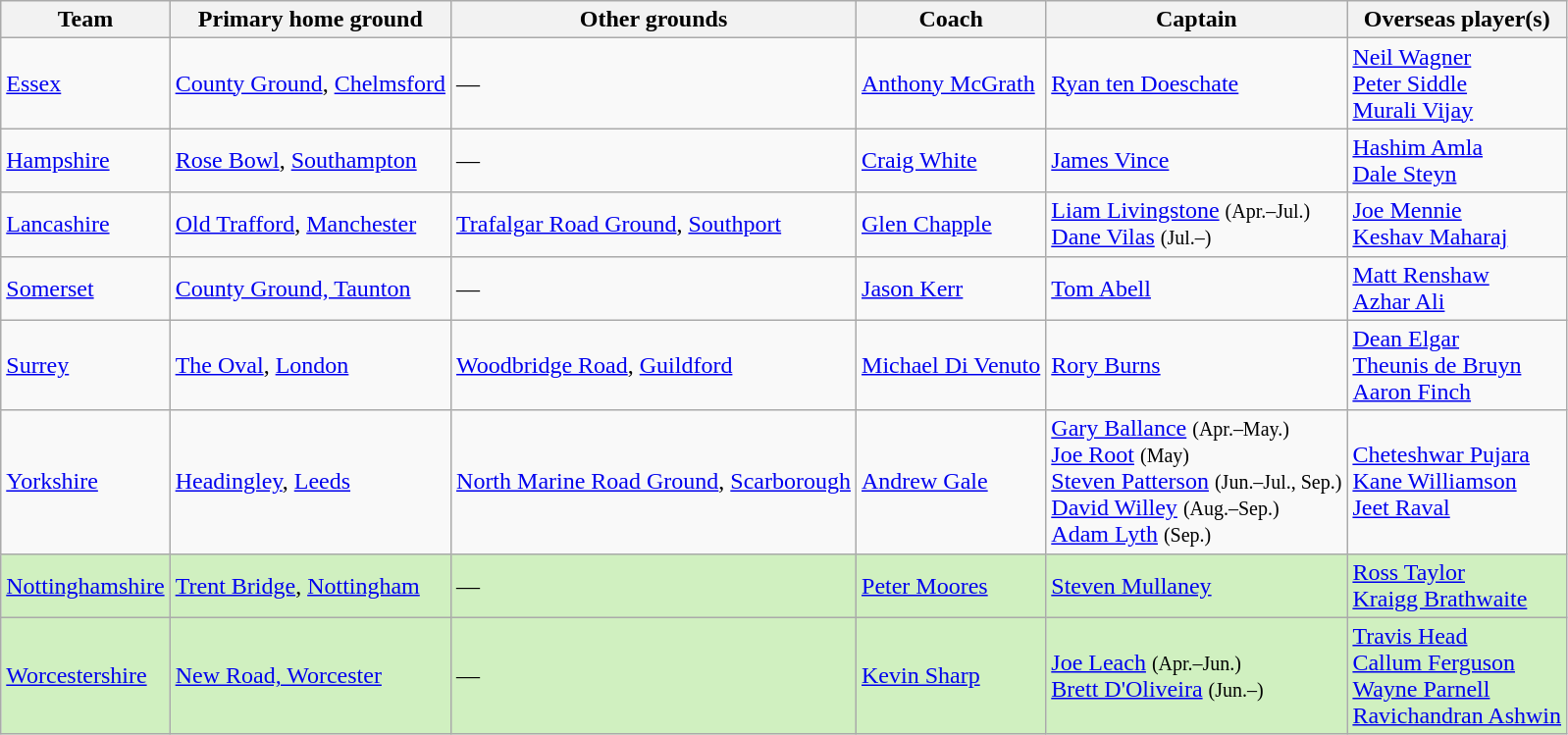<table class="wikitable sortable">
<tr>
<th>Team</th>
<th>Primary home ground</th>
<th>Other grounds</th>
<th>Coach</th>
<th>Captain</th>
<th>Overseas player(s)</th>
</tr>
<tr>
<td><a href='#'>Essex</a></td>
<td><a href='#'>County Ground</a>, <a href='#'>Chelmsford</a></td>
<td>—</td>
<td> <a href='#'>Anthony McGrath</a></td>
<td> <a href='#'>Ryan ten Doeschate</a></td>
<td> <a href='#'>Neil Wagner</a> <br>  <a href='#'>Peter Siddle</a> <br>  <a href='#'>Murali Vijay</a></td>
</tr>
<tr>
<td><a href='#'>Hampshire</a></td>
<td><a href='#'>Rose Bowl</a>, <a href='#'>Southampton</a></td>
<td>—</td>
<td> <a href='#'>Craig White</a></td>
<td> <a href='#'>James Vince</a></td>
<td> <a href='#'>Hashim Amla</a> <br>  <a href='#'>Dale Steyn</a></td>
</tr>
<tr>
<td><a href='#'>Lancashire</a></td>
<td><a href='#'>Old Trafford</a>, <a href='#'>Manchester</a></td>
<td><a href='#'>Trafalgar Road Ground</a>, <a href='#'>Southport</a></td>
<td> <a href='#'>Glen Chapple</a></td>
<td> <a href='#'>Liam Livingstone</a> <small>(Apr.–Jul.)</small> <br>  <a href='#'>Dane Vilas</a> <small>(Jul.–)</small></td>
<td> <a href='#'>Joe Mennie</a> <br>  <a href='#'>Keshav Maharaj</a></td>
</tr>
<tr>
<td><a href='#'>Somerset</a></td>
<td><a href='#'>County Ground, Taunton</a></td>
<td>—</td>
<td> <a href='#'>Jason Kerr</a></td>
<td> <a href='#'>Tom Abell</a></td>
<td> <a href='#'>Matt Renshaw</a> <br>  <a href='#'>Azhar Ali</a></td>
</tr>
<tr>
<td><a href='#'>Surrey</a></td>
<td><a href='#'>The Oval</a>, <a href='#'>London</a></td>
<td><a href='#'>Woodbridge Road</a>, <a href='#'>Guildford</a></td>
<td> <a href='#'>Michael Di Venuto</a></td>
<td> <a href='#'>Rory Burns</a></td>
<td> <a href='#'>Dean Elgar</a> <br> <a href='#'>Theunis de Bruyn</a> <br> <a href='#'>Aaron Finch</a></td>
</tr>
<tr>
<td><a href='#'>Yorkshire</a></td>
<td><a href='#'>Headingley</a>, <a href='#'>Leeds</a></td>
<td><a href='#'>North Marine Road Ground</a>, <a href='#'>Scarborough</a></td>
<td> <a href='#'>Andrew Gale</a></td>
<td> <a href='#'>Gary Ballance</a> <small>(Apr.–May.)</small> <br>  <a href='#'>Joe Root</a> <small>(May)</small> <br>  <a href='#'>Steven Patterson</a> <small>(Jun.–Jul., Sep.)</small> <br>  <a href='#'>David Willey</a> <small>(Aug.–Sep.) </small><br>  <a href='#'>Adam Lyth</a> <small>(Sep.) </small></td>
<td> <a href='#'>Cheteshwar Pujara</a> <br>  <a href='#'>Kane Williamson</a> <br>  <a href='#'>Jeet Raval</a></td>
</tr>
<tr style="background:#d0f0c0">
<td><a href='#'>Nottinghamshire</a></td>
<td><a href='#'>Trent Bridge</a>, <a href='#'>Nottingham</a></td>
<td>—</td>
<td> <a href='#'>Peter Moores</a></td>
<td> <a href='#'>Steven Mullaney</a></td>
<td> <a href='#'>Ross Taylor</a> <br>  <a href='#'>Kraigg Brathwaite</a></td>
</tr>
<tr style="background:#d0f0c0">
<td><a href='#'>Worcestershire</a></td>
<td><a href='#'>New Road, Worcester</a></td>
<td>—</td>
<td> <a href='#'>Kevin Sharp</a></td>
<td> <a href='#'>Joe Leach</a> <small>(Apr.–Jun.)</small> <br>  <a href='#'>Brett D'Oliveira</a> <small>(Jun.–)</small></td>
<td> <a href='#'>Travis Head</a> <br>  <a href='#'>Callum Ferguson</a> <br>  <a href='#'>Wayne Parnell</a> <br>  <a href='#'>Ravichandran Ashwin</a></td>
</tr>
</table>
